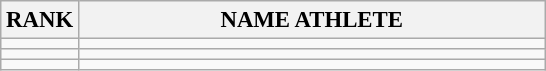<table class="wikitable" style="font-size:95%;">
<tr>
<th>RANK</th>
<th align="left" style="width: 20em">NAME ATHLETE</th>
</tr>
<tr>
<td align="center"></td>
<td></td>
</tr>
<tr>
<td align="center"></td>
<td></td>
</tr>
<tr>
<td align="center"></td>
<td></td>
</tr>
</table>
